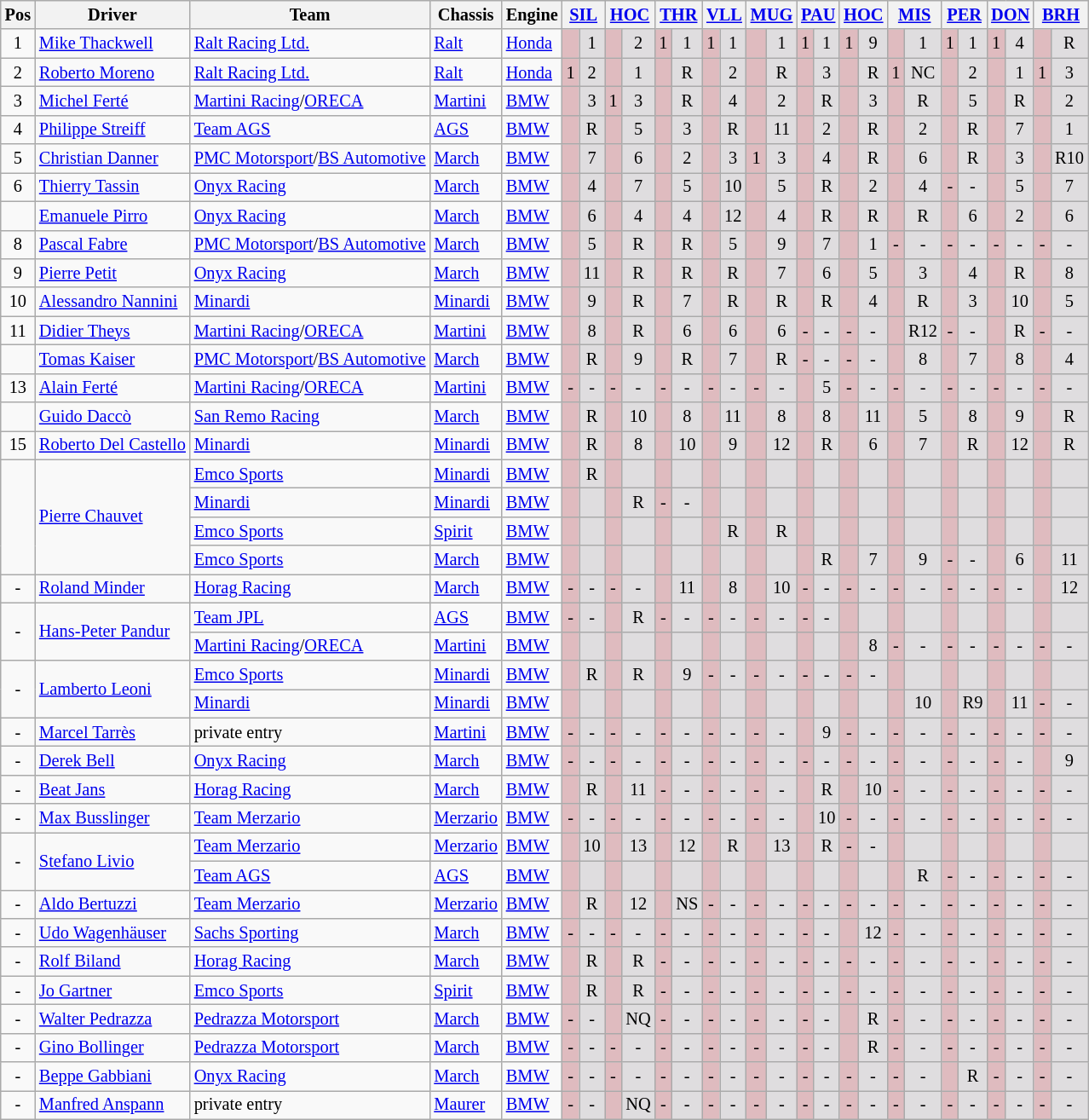<table class="wikitable" style="font-size: 85%; text-align:center">
<tr>
<th valign="middle">Pos</th>
<th valign="middle">Driver</th>
<th valign="middle">Team</th>
<th valign="middle">Chassis</th>
<th valign="middle">Engine</th>
<th colspan=2><a href='#'>SIL</a><br></th>
<th colspan=2><a href='#'>HOC</a><br></th>
<th colspan=2><a href='#'>THR</a><br></th>
<th colspan=2><a href='#'>VLL</a><br></th>
<th colspan=2><a href='#'>MUG</a><br></th>
<th colspan=2><a href='#'>PAU</a><br></th>
<th colspan=2><a href='#'>HOC</a><br></th>
<th colspan=2><a href='#'>MIS</a><br></th>
<th colspan=2><a href='#'>PER</a><br></th>
<th colspan=2><a href='#'>DON</a><br></th>
<th colspan=2><a href='#'>BRH</a><br></th>
</tr>
<tr>
<td>1</td>
<td align="left"> <a href='#'>Mike Thackwell</a></td>
<td align="left"><a href='#'>Ralt Racing Ltd.</a></td>
<td align="left"><a href='#'>Ralt</a></td>
<td align="left"><a href='#'>Honda</a></td>
<td style="background:#DFBBBF;"></td>
<td style="background:#DFDDDF;">1</td>
<td style="background:#DFBBBF;"></td>
<td style="background:#DFDDDF;">2</td>
<td style="background:#DFBBBF;">1</td>
<td style="background:#DFDDDF;">1</td>
<td style="background:#DFBBBF;">1</td>
<td style="background:#DFDDDF;">1</td>
<td style="background:#DFBBBF;"></td>
<td style="background:#DFDDDF;">1</td>
<td style="background:#DFBBBF;">1</td>
<td style="background:#DFDDDF;">1</td>
<td style="background:#DFBBBF;">1</td>
<td style="background:#DFDDDF;">9</td>
<td style="background:#DFBBBF;"></td>
<td style="background:#DFDDDF;">1</td>
<td style="background:#DFBBBF;">1</td>
<td style="background:#DFDDDF;">1</td>
<td style="background:#DFBBBF;">1</td>
<td style="background:#DFDDDF;">4</td>
<td style="background:#DFBBBF;"></td>
<td style="background:#DFDDDF;">R</td>
</tr>
<tr>
<td>2</td>
<td align="left"> <a href='#'>Roberto Moreno</a></td>
<td align="left"><a href='#'>Ralt Racing Ltd.</a></td>
<td align="left"><a href='#'>Ralt</a></td>
<td align="left"><a href='#'>Honda</a></td>
<td style="background:#DFBBBF;">1</td>
<td style="background:#DFDDDF;">2</td>
<td style="background:#DFBBBF;"></td>
<td style="background:#DFDDDF;">1</td>
<td style="background:#DFBBBF;"></td>
<td style="background:#DFDDDF;">R</td>
<td style="background:#DFBBBF;"></td>
<td style="background:#DFDDDF;">2</td>
<td style="background:#DFBBBF;"></td>
<td style="background:#DFDDDF;">R</td>
<td style="background:#DFBBBF;"></td>
<td style="background:#DFDDDF;">3</td>
<td style="background:#DFBBBF;"></td>
<td style="background:#DFDDDF;">R</td>
<td style="background:#DFBBBF;">1</td>
<td style="background:#DFDDDF;">NC</td>
<td style="background:#DFBBBF;"></td>
<td style="background:#DFDDDF;">2</td>
<td style="background:#DFBBBF;"></td>
<td style="background:#DFDDDF;">1</td>
<td style="background:#DFBBBF;">1</td>
<td style="background:#DFDDDF;">3</td>
</tr>
<tr>
<td>3</td>
<td align="left"> <a href='#'>Michel Ferté</a></td>
<td align="left"><a href='#'>Martini Racing</a>/<a href='#'>ORECA</a></td>
<td align="left"><a href='#'>Martini</a></td>
<td align="left"><a href='#'>BMW</a></td>
<td style="background:#DFBBBF;"></td>
<td style="background:#DFDDDF;">3</td>
<td style="background:#DFBBBF;">1</td>
<td style="background:#DFDDDF;">3</td>
<td style="background:#DFBBBF;"></td>
<td style="background:#DFDDDF;">R</td>
<td style="background:#DFBBBF;"></td>
<td style="background:#DFDDDF;">4</td>
<td style="background:#DFBBBF;"></td>
<td style="background:#DFDDDF;">2</td>
<td style="background:#DFBBBF;"></td>
<td style="background:#DFDDDF;">R</td>
<td style="background:#DFBBBF;"></td>
<td style="background:#DFDDDF;">3</td>
<td style="background:#DFBBBF;"></td>
<td style="background:#DFDDDF;">R</td>
<td style="background:#DFBBBF;"></td>
<td style="background:#DFDDDF;">5</td>
<td style="background:#DFBBBF;"></td>
<td style="background:#DFDDDF;">R</td>
<td style="background:#DFBBBF;"></td>
<td style="background:#DFDDDF;">2</td>
</tr>
<tr>
<td>4</td>
<td align="left"> <a href='#'>Philippe Streiff</a></td>
<td align="left"><a href='#'>Team AGS</a></td>
<td align="left"><a href='#'>AGS</a></td>
<td align="left"><a href='#'>BMW</a></td>
<td style="background:#DFBBBF;"></td>
<td style="background:#DFDDDF;">R</td>
<td style="background:#DFBBBF;"></td>
<td style="background:#DFDDDF;">5</td>
<td style="background:#DFBBBF;"></td>
<td style="background:#DFDDDF;">3</td>
<td style="background:#DFBBBF;"></td>
<td style="background:#DFDDDF;">R</td>
<td style="background:#DFBBBF;"></td>
<td style="background:#DFDDDF;">11</td>
<td style="background:#DFBBBF;"></td>
<td style="background:#DFDDDF;">2</td>
<td style="background:#DFBBBF;"></td>
<td style="background:#DFDDDF;">R</td>
<td style="background:#DFBBBF;"></td>
<td style="background:#DFDDDF;">2</td>
<td style="background:#DFBBBF;"></td>
<td style="background:#DFDDDF;">R</td>
<td style="background:#DFBBBF;"></td>
<td style="background:#DFDDDF;">7</td>
<td style="background:#DFBBBF;"></td>
<td style="background:#DFDDDF;">1</td>
</tr>
<tr>
<td>5</td>
<td align="left"> <a href='#'>Christian Danner</a></td>
<td align="left"><a href='#'>PMC Motorsport</a>/<a href='#'>BS Automotive</a></td>
<td align="left"><a href='#'>March</a></td>
<td align="left"><a href='#'>BMW</a></td>
<td style="background:#DFBBBF;"></td>
<td style="background:#DFDDDF;">7</td>
<td style="background:#DFBBBF;"></td>
<td style="background:#DFDDDF;">6</td>
<td style="background:#DFBBBF;"></td>
<td style="background:#DFDDDF;">2</td>
<td style="background:#DFBBBF;"></td>
<td style="background:#DFDDDF;">3</td>
<td style="background:#DFBBBF;">1</td>
<td style="background:#DFDDDF;">3</td>
<td style="background:#DFBBBF;"></td>
<td style="background:#DFDDDF;">4</td>
<td style="background:#DFBBBF;"></td>
<td style="background:#DFDDDF;">R</td>
<td style="background:#DFBBBF;"></td>
<td style="background:#DFDDDF;">6</td>
<td style="background:#DFBBBF;"></td>
<td style="background:#DFDDDF;">R</td>
<td style="background:#DFBBBF;"></td>
<td style="background:#DFDDDF;">3</td>
<td style="background:#DFBBBF;"></td>
<td style="background:#DFDDDF;">R10</td>
</tr>
<tr>
<td>6</td>
<td align="left"> <a href='#'>Thierry Tassin</a></td>
<td align="left"><a href='#'>Onyx Racing</a></td>
<td align="left"><a href='#'>March</a></td>
<td align="left"><a href='#'>BMW</a></td>
<td style="background:#DFBBBF;"></td>
<td style="background:#DFDDDF;">4</td>
<td style="background:#DFBBBF;"></td>
<td style="background:#DFDDDF;">7</td>
<td style="background:#DFBBBF;"></td>
<td style="background:#DFDDDF;">5</td>
<td style="background:#DFBBBF;"></td>
<td style="background:#DFDDDF;">10</td>
<td style="background:#DFBBBF;"></td>
<td style="background:#DFDDDF;">5</td>
<td style="background:#DFBBBF;"></td>
<td style="background:#DFDDDF;">R</td>
<td style="background:#DFBBBF;"></td>
<td style="background:#DFDDDF;">2</td>
<td style="background:#DFBBBF;"></td>
<td style="background:#DFDDDF;">4</td>
<td style="background:#DFBBBF;">-</td>
<td style="background:#DFDDDF;">-</td>
<td style="background:#DFBBBF;"></td>
<td style="background:#DFDDDF;">5</td>
<td style="background:#DFBBBF;"></td>
<td style="background:#DFDDDF;">7</td>
</tr>
<tr>
<td></td>
<td align="left"> <a href='#'>Emanuele Pirro</a></td>
<td align="left"><a href='#'>Onyx Racing</a></td>
<td align="left"><a href='#'>March</a></td>
<td align="left"><a href='#'>BMW</a></td>
<td style="background:#DFBBBF;"></td>
<td style="background:#DFDDDF;">6</td>
<td style="background:#DFBBBF;"></td>
<td style="background:#DFDDDF;">4</td>
<td style="background:#DFBBBF;"></td>
<td style="background:#DFDDDF;">4</td>
<td style="background:#DFBBBF;"></td>
<td style="background:#DFDDDF;">12</td>
<td style="background:#DFBBBF;"></td>
<td style="background:#DFDDDF;">4</td>
<td style="background:#DFBBBF;"></td>
<td style="background:#DFDDDF;">R</td>
<td style="background:#DFBBBF;"></td>
<td style="background:#DFDDDF;">R</td>
<td style="background:#DFBBBF;"></td>
<td style="background:#DFDDDF;">R</td>
<td style="background:#DFBBBF;"></td>
<td style="background:#DFDDDF;">6</td>
<td style="background:#DFBBBF;"></td>
<td style="background:#DFDDDF;">2</td>
<td style="background:#DFBBBF;"></td>
<td style="background:#DFDDDF;">6</td>
</tr>
<tr>
<td>8</td>
<td align="left"> <a href='#'>Pascal Fabre</a></td>
<td align="left"><a href='#'>PMC Motorsport</a>/<a href='#'>BS Automotive</a></td>
<td align="left"><a href='#'>March</a></td>
<td align="left"><a href='#'>BMW</a></td>
<td style="background:#DFBBBF;"></td>
<td style="background:#DFDDDF;">5</td>
<td style="background:#DFBBBF;"></td>
<td style="background:#DFDDDF;">R</td>
<td style="background:#DFBBBF;"></td>
<td style="background:#DFDDDF;">R</td>
<td style="background:#DFBBBF;"></td>
<td style="background:#DFDDDF;">5</td>
<td style="background:#DFBBBF;"></td>
<td style="background:#DFDDDF;">9</td>
<td style="background:#DFBBBF;"></td>
<td style="background:#DFDDDF;">7</td>
<td style="background:#DFBBBF;"></td>
<td style="background:#DFDDDF;">1</td>
<td style="background:#DFBBBF;">-</td>
<td style="background:#DFDDDF;">-</td>
<td style="background:#DFBBBF;">-</td>
<td style="background:#DFDDDF;">-</td>
<td style="background:#DFBBBF;">-</td>
<td style="background:#DFDDDF;">-</td>
<td style="background:#DFBBBF;">-</td>
<td style="background:#DFDDDF;">-</td>
</tr>
<tr>
<td>9</td>
<td align="left"> <a href='#'>Pierre Petit</a></td>
<td align="left"><a href='#'>Onyx Racing</a></td>
<td align="left"><a href='#'>March</a></td>
<td align="left"><a href='#'>BMW</a></td>
<td style="background:#DFBBBF;"></td>
<td style="background:#DFDDDF;">11</td>
<td style="background:#DFBBBF;"></td>
<td style="background:#DFDDDF;">R</td>
<td style="background:#DFBBBF;"></td>
<td style="background:#DFDDDF;">R</td>
<td style="background:#DFBBBF;"></td>
<td style="background:#DFDDDF;">R</td>
<td style="background:#DFBBBF;"></td>
<td style="background:#DFDDDF;">7</td>
<td style="background:#DFBBBF;"></td>
<td style="background:#DFDDDF;">6</td>
<td style="background:#DFBBBF;"></td>
<td style="background:#DFDDDF;">5</td>
<td style="background:#DFBBBF;"></td>
<td style="background:#DFDDDF;">3</td>
<td style="background:#DFBBBF;"></td>
<td style="background:#DFDDDF;">4</td>
<td style="background:#DFBBBF;"></td>
<td style="background:#DFDDDF;">R</td>
<td style="background:#DFBBBF;"></td>
<td style="background:#DFDDDF;">8</td>
</tr>
<tr>
<td>10</td>
<td align="left"> <a href='#'>Alessandro Nannini</a></td>
<td align="left"><a href='#'>Minardi</a></td>
<td align="left"><a href='#'>Minardi</a></td>
<td align="left"><a href='#'>BMW</a></td>
<td style="background:#DFBBBF;"></td>
<td style="background:#DFDDDF;">9</td>
<td style="background:#DFBBBF;"></td>
<td style="background:#DFDDDF;">R</td>
<td style="background:#DFBBBF;"></td>
<td style="background:#DFDDDF;">7</td>
<td style="background:#DFBBBF;"></td>
<td style="background:#DFDDDF;">R</td>
<td style="background:#DFBBBF;"></td>
<td style="background:#DFDDDF;">R</td>
<td style="background:#DFBBBF;"></td>
<td style="background:#DFDDDF;">R</td>
<td style="background:#DFBBBF;"></td>
<td style="background:#DFDDDF;">4</td>
<td style="background:#DFBBBF;"></td>
<td style="background:#DFDDDF;">R</td>
<td style="background:#DFBBBF;"></td>
<td style="background:#DFDDDF;">3</td>
<td style="background:#DFBBBF;"></td>
<td style="background:#DFDDDF;">10</td>
<td style="background:#DFBBBF;"></td>
<td style="background:#DFDDDF;">5</td>
</tr>
<tr>
<td>11</td>
<td align="left"> <a href='#'>Didier Theys</a></td>
<td align="left"><a href='#'>Martini Racing</a>/<a href='#'>ORECA</a></td>
<td align="left"><a href='#'>Martini</a></td>
<td align="left"><a href='#'>BMW</a></td>
<td style="background:#DFBBBF;"></td>
<td style="background:#DFDDDF;">8</td>
<td style="background:#DFBBBF;"></td>
<td style="background:#DFDDDF;">R</td>
<td style="background:#DFBBBF;"></td>
<td style="background:#DFDDDF;">6</td>
<td style="background:#DFBBBF;"></td>
<td style="background:#DFDDDF;">6</td>
<td style="background:#DFBBBF;"></td>
<td style="background:#DFDDDF;">6</td>
<td style="background:#DFBBBF;">-</td>
<td style="background:#DFDDDF;">-</td>
<td style="background:#DFBBBF;">-</td>
<td style="background:#DFDDDF;">-</td>
<td style="background:#DFBBBF;"></td>
<td style="background:#DFDDDF;">R12</td>
<td style="background:#DFBBBF;">-</td>
<td style="background:#DFDDDF;">-</td>
<td style="background:#DFBBBF;"></td>
<td style="background:#DFDDDF;">R</td>
<td style="background:#DFBBBF;">-</td>
<td style="background:#DFDDDF;">-</td>
</tr>
<tr>
<td></td>
<td align="left"> <a href='#'>Tomas Kaiser</a></td>
<td align="left"><a href='#'>PMC Motorsport</a>/<a href='#'>BS Automotive</a></td>
<td align="left"><a href='#'>March</a></td>
<td align="left"><a href='#'>BMW</a></td>
<td style="background:#DFBBBF;"></td>
<td style="background:#DFDDDF;">R</td>
<td style="background:#DFBBBF;"></td>
<td style="background:#DFDDDF;">9</td>
<td style="background:#DFBBBF;"></td>
<td style="background:#DFDDDF;">R</td>
<td style="background:#DFBBBF;"></td>
<td style="background:#DFDDDF;">7</td>
<td style="background:#DFBBBF;"></td>
<td style="background:#DFDDDF;">R</td>
<td style="background:#DFBBBF;">-</td>
<td style="background:#DFDDDF;">-</td>
<td style="background:#DFBBBF;">-</td>
<td style="background:#DFDDDF;">-</td>
<td style="background:#DFBBBF;"></td>
<td style="background:#DFDDDF;">8</td>
<td style="background:#DFBBBF;"></td>
<td style="background:#DFDDDF;">7</td>
<td style="background:#DFBBBF;"></td>
<td style="background:#DFDDDF;">8</td>
<td style="background:#DFBBBF;"></td>
<td style="background:#DFDDDF;">4</td>
</tr>
<tr>
<td>13</td>
<td align="left"> <a href='#'>Alain Ferté</a></td>
<td align="left"><a href='#'>Martini Racing</a>/<a href='#'>ORECA</a></td>
<td align="left"><a href='#'>Martini</a></td>
<td align="left"><a href='#'>BMW</a></td>
<td style="background:#DFBBBF;">-</td>
<td style="background:#DFDDDF;">-</td>
<td style="background:#DFBBBF;">-</td>
<td style="background:#DFDDDF;">-</td>
<td style="background:#DFBBBF;">-</td>
<td style="background:#DFDDDF;">-</td>
<td style="background:#DFBBBF;">-</td>
<td style="background:#DFDDDF;">-</td>
<td style="background:#DFBBBF;">-</td>
<td style="background:#DFDDDF;">-</td>
<td style="background:#DFBBBF;"></td>
<td style="background:#DFDDDF;">5</td>
<td style="background:#DFBBBF;">-</td>
<td style="background:#DFDDDF;">-</td>
<td style="background:#DFBBBF;">-</td>
<td style="background:#DFDDDF;">-</td>
<td style="background:#DFBBBF;">-</td>
<td style="background:#DFDDDF;">-</td>
<td style="background:#DFBBBF;">-</td>
<td style="background:#DFDDDF;">-</td>
<td style="background:#DFBBBF;">-</td>
<td style="background:#DFDDDF;">-</td>
</tr>
<tr>
<td></td>
<td align="left"> <a href='#'>Guido Daccò</a></td>
<td align="left"><a href='#'>San Remo Racing</a></td>
<td align="left"><a href='#'>March</a></td>
<td align="left"><a href='#'>BMW</a></td>
<td style="background:#DFBBBF;"></td>
<td style="background:#DFDDDF;">R</td>
<td style="background:#DFBBBF;"></td>
<td style="background:#DFDDDF;">10</td>
<td style="background:#DFBBBF;"></td>
<td style="background:#DFDDDF;">8</td>
<td style="background:#DFBBBF;"></td>
<td style="background:#DFDDDF;">11</td>
<td style="background:#DFBBBF;"></td>
<td style="background:#DFDDDF;">8</td>
<td style="background:#DFBBBF;"></td>
<td style="background:#DFDDDF;">8</td>
<td style="background:#DFBBBF;"></td>
<td style="background:#DFDDDF;">11</td>
<td style="background:#DFBBBF;"></td>
<td style="background:#DFDDDF;">5</td>
<td style="background:#DFBBBF;"></td>
<td style="background:#DFDDDF;">8</td>
<td style="background:#DFBBBF;"></td>
<td style="background:#DFDDDF;">9</td>
<td style="background:#DFBBBF;"></td>
<td style="background:#DFDDDF;">R</td>
</tr>
<tr>
<td>15</td>
<td align="left"> <a href='#'>Roberto Del Castello</a></td>
<td align="left"><a href='#'>Minardi</a></td>
<td align="left"><a href='#'>Minardi</a></td>
<td align="left"><a href='#'>BMW</a></td>
<td style="background:#DFBBBF;"></td>
<td style="background:#DFDDDF;">R</td>
<td style="background:#DFBBBF;"></td>
<td style="background:#DFDDDF;">8</td>
<td style="background:#DFBBBF;"></td>
<td style="background:#DFDDDF;">10</td>
<td style="background:#DFBBBF;"></td>
<td style="background:#DFDDDF;">9</td>
<td style="background:#DFBBBF;"></td>
<td style="background:#DFDDDF;">12</td>
<td style="background:#DFBBBF;"></td>
<td style="background:#DFDDDF;">R</td>
<td style="background:#DFBBBF;"></td>
<td style="background:#DFDDDF;">6</td>
<td style="background:#DFBBBF;"></td>
<td style="background:#DFDDDF;">7</td>
<td style="background:#DFBBBF;"></td>
<td style="background:#DFDDDF;">R</td>
<td style="background:#DFBBBF;"></td>
<td style="background:#DFDDDF;">12</td>
<td style="background:#DFBBBF;"></td>
<td style="background:#DFDDDF;">R</td>
</tr>
<tr>
<td rowspan=4></td>
<td rowspan=4 align="left"> <a href='#'>Pierre Chauvet</a></td>
<td align="left"><a href='#'>Emco Sports</a></td>
<td align="left"><a href='#'>Minardi</a></td>
<td align="left"><a href='#'>BMW</a></td>
<td style="background:#DFBBBF;"></td>
<td style="background:#DFDDDF;">R</td>
<td style="background:#DFBBBF;"></td>
<td style="background:#DFDDDF;"></td>
<td style="background:#DFBBBF;"></td>
<td style="background:#DFDDDF;"></td>
<td style="background:#DFBBBF;"></td>
<td style="background:#DFDDDF;"></td>
<td style="background:#DFBBBF;"></td>
<td style="background:#DFDDDF;"></td>
<td style="background:#DFBBBF;"></td>
<td style="background:#DFDDDF;"></td>
<td style="background:#DFBBBF;"></td>
<td style="background:#DFDDDF;"></td>
<td style="background:#DFBBBF;"></td>
<td style="background:#DFDDDF;"></td>
<td style="background:#DFBBBF;"></td>
<td style="background:#DFDDDF;"></td>
<td style="background:#DFBBBF;"></td>
<td style="background:#DFDDDF;"></td>
<td style="background:#DFBBBF;"></td>
<td style="background:#DFDDDF;"></td>
</tr>
<tr>
<td align="left"><a href='#'>Minardi</a></td>
<td align="left"><a href='#'>Minardi</a></td>
<td align="left"><a href='#'>BMW</a></td>
<td style="background:#DFBBBF;"></td>
<td style="background:#DFDDDF;"></td>
<td style="background:#DFBBBF;"></td>
<td style="background:#DFDDDF;">R</td>
<td style="background:#DFBBBF;">-</td>
<td style="background:#DFDDDF;">-</td>
<td style="background:#DFBBBF;"></td>
<td style="background:#DFDDDF;"></td>
<td style="background:#DFBBBF;"></td>
<td style="background:#DFDDDF;"></td>
<td style="background:#DFBBBF;"></td>
<td style="background:#DFDDDF;"></td>
<td style="background:#DFBBBF;"></td>
<td style="background:#DFDDDF;"></td>
<td style="background:#DFBBBF;"></td>
<td style="background:#DFDDDF;"></td>
<td style="background:#DFBBBF;"></td>
<td style="background:#DFDDDF;"></td>
<td style="background:#DFBBBF;"></td>
<td style="background:#DFDDDF;"></td>
<td style="background:#DFBBBF;"></td>
<td style="background:#DFDDDF;"></td>
</tr>
<tr>
<td align="left"><a href='#'>Emco Sports</a></td>
<td align="left"><a href='#'>Spirit</a></td>
<td align="left"><a href='#'>BMW</a></td>
<td style="background:#DFBBBF;"></td>
<td style="background:#DFDDDF;"></td>
<td style="background:#DFBBBF;"></td>
<td style="background:#DFDDDF;"></td>
<td style="background:#DFBBBF;"></td>
<td style="background:#DFDDDF;"></td>
<td style="background:#DFBBBF;"></td>
<td style="background:#DFDDDF;">R</td>
<td style="background:#DFBBBF;"></td>
<td style="background:#DFDDDF;">R</td>
<td style="background:#DFBBBF;"></td>
<td style="background:#DFDDDF;"></td>
<td style="background:#DFBBBF;"></td>
<td style="background:#DFDDDF;"></td>
<td style="background:#DFBBBF;"></td>
<td style="background:#DFDDDF;"></td>
<td style="background:#DFBBBF;"></td>
<td style="background:#DFDDDF;"></td>
<td style="background:#DFBBBF;"></td>
<td style="background:#DFDDDF;"></td>
<td style="background:#DFBBBF;"></td>
<td style="background:#DFDDDF;"></td>
</tr>
<tr>
<td align="left"><a href='#'>Emco Sports</a></td>
<td align="left"><a href='#'>March</a></td>
<td align="left"><a href='#'>BMW</a></td>
<td style="background:#DFBBBF;"></td>
<td style="background:#DFDDDF;"></td>
<td style="background:#DFBBBF;"></td>
<td style="background:#DFDDDF;"></td>
<td style="background:#DFBBBF;"></td>
<td style="background:#DFDDDF;"></td>
<td style="background:#DFBBBF;"></td>
<td style="background:#DFDDDF;"></td>
<td style="background:#DFBBBF;"></td>
<td style="background:#DFDDDF;"></td>
<td style="background:#DFBBBF;"></td>
<td style="background:#DFDDDF;">R</td>
<td style="background:#DFBBBF;"></td>
<td style="background:#DFDDDF;">7</td>
<td style="background:#DFBBBF;"></td>
<td style="background:#DFDDDF;">9</td>
<td style="background:#DFBBBF;">-</td>
<td style="background:#DFDDDF;">-</td>
<td style="background:#DFBBBF;"></td>
<td style="background:#DFDDDF;">6</td>
<td style="background:#DFBBBF;"></td>
<td style="background:#DFDDDF;">11</td>
</tr>
<tr>
<td>-</td>
<td align="left"> <a href='#'>Roland Minder</a></td>
<td align="left"><a href='#'>Horag Racing</a></td>
<td align="left"><a href='#'>March</a></td>
<td align="left"><a href='#'>BMW</a></td>
<td style="background:#DFBBBF;">-</td>
<td style="background:#DFDDDF;">-</td>
<td style="background:#DFBBBF;">-</td>
<td style="background:#DFDDDF;">-</td>
<td style="background:#DFBBBF;"></td>
<td style="background:#DFDDDF;">11</td>
<td style="background:#DFBBBF;"></td>
<td style="background:#DFDDDF;">8</td>
<td style="background:#DFBBBF;"></td>
<td style="background:#DFDDDF;">10</td>
<td style="background:#DFBBBF;">-</td>
<td style="background:#DFDDDF;">-</td>
<td style="background:#DFBBBF;">-</td>
<td style="background:#DFDDDF;">-</td>
<td style="background:#DFBBBF;">-</td>
<td style="background:#DFDDDF;">-</td>
<td style="background:#DFBBBF;">-</td>
<td style="background:#DFDDDF;">-</td>
<td style="background:#DFBBBF;">-</td>
<td style="background:#DFDDDF;">-</td>
<td style="background:#DFBBBF;"></td>
<td style="background:#DFDDDF;">12</td>
</tr>
<tr>
<td rowspan=2>-</td>
<td rowspan=2 align="left"> <a href='#'>Hans-Peter Pandur</a></td>
<td align="left"><a href='#'>Team JPL</a></td>
<td align="left"><a href='#'>AGS</a></td>
<td align="left"><a href='#'>BMW</a></td>
<td style="background:#DFBBBF;">-</td>
<td style="background:#DFDDDF;">-</td>
<td style="background:#DFBBBF;"></td>
<td style="background:#DFDDDF;">R</td>
<td style="background:#DFBBBF;">-</td>
<td style="background:#DFDDDF;">-</td>
<td style="background:#DFBBBF;">-</td>
<td style="background:#DFDDDF;">-</td>
<td style="background:#DFBBBF;">-</td>
<td style="background:#DFDDDF;">-</td>
<td style="background:#DFBBBF;">-</td>
<td style="background:#DFDDDF;">-</td>
<td style="background:#DFBBBF;"></td>
<td style="background:#DFDDDF;"></td>
<td style="background:#DFBBBF;"></td>
<td style="background:#DFDDDF;"></td>
<td style="background:#DFBBBF;"></td>
<td style="background:#DFDDDF;"></td>
<td style="background:#DFBBBF;"></td>
<td style="background:#DFDDDF;"></td>
<td style="background:#DFBBBF;"></td>
<td style="background:#DFDDDF;"></td>
</tr>
<tr>
<td align="left"><a href='#'>Martini Racing</a>/<a href='#'>ORECA</a></td>
<td align="left"><a href='#'>Martini</a></td>
<td align="left"><a href='#'>BMW</a></td>
<td style="background:#DFBBBF;"></td>
<td style="background:#DFDDDF;"></td>
<td style="background:#DFBBBF;"></td>
<td style="background:#DFDDDF;"></td>
<td style="background:#DFBBBF;"></td>
<td style="background:#DFDDDF;"></td>
<td style="background:#DFBBBF;"></td>
<td style="background:#DFDDDF;"></td>
<td style="background:#DFBBBF;"></td>
<td style="background:#DFDDDF;"></td>
<td style="background:#DFBBBF;"></td>
<td style="background:#DFDDDF;"></td>
<td style="background:#DFBBBF;"></td>
<td style="background:#DFDDDF;">8</td>
<td style="background:#DFBBBF;">-</td>
<td style="background:#DFDDDF;">-</td>
<td style="background:#DFBBBF;">-</td>
<td style="background:#DFDDDF;">-</td>
<td style="background:#DFBBBF;">-</td>
<td style="background:#DFDDDF;">-</td>
<td style="background:#DFBBBF;">-</td>
<td style="background:#DFDDDF;">-</td>
</tr>
<tr>
<td rowspan=2>-</td>
<td rowspan=2 align="left"> <a href='#'>Lamberto Leoni</a></td>
<td align="left"><a href='#'>Emco Sports</a></td>
<td align="left"><a href='#'>Minardi</a></td>
<td align="left"><a href='#'>BMW</a></td>
<td style="background:#DFBBBF;"></td>
<td style="background:#DFDDDF;">R</td>
<td style="background:#DFBBBF;"></td>
<td style="background:#DFDDDF;">R</td>
<td style="background:#DFBBBF;"></td>
<td style="background:#DFDDDF;">9</td>
<td style="background:#DFBBBF;">-</td>
<td style="background:#DFDDDF;">-</td>
<td style="background:#DFBBBF;">-</td>
<td style="background:#DFDDDF;">-</td>
<td style="background:#DFBBBF;">-</td>
<td style="background:#DFDDDF;">-</td>
<td style="background:#DFBBBF;">-</td>
<td style="background:#DFDDDF;">-</td>
<td style="background:#DFBBBF;"></td>
<td style="background:#DFDDDF;"></td>
<td style="background:#DFBBBF;"></td>
<td style="background:#DFDDDF;"></td>
<td style="background:#DFBBBF;"></td>
<td style="background:#DFDDDF;"></td>
<td style="background:#DFBBBF;"></td>
<td style="background:#DFDDDF;"></td>
</tr>
<tr>
<td align="left"><a href='#'>Minardi</a></td>
<td align="left"><a href='#'>Minardi</a></td>
<td align="left"><a href='#'>BMW</a></td>
<td style="background:#DFBBBF;"></td>
<td style="background:#DFDDDF;"></td>
<td style="background:#DFBBBF;"></td>
<td style="background:#DFDDDF;"></td>
<td style="background:#DFBBBF;"></td>
<td style="background:#DFDDDF;"></td>
<td style="background:#DFBBBF;"></td>
<td style="background:#DFDDDF;"></td>
<td style="background:#DFBBBF;"></td>
<td style="background:#DFDDDF;"></td>
<td style="background:#DFBBBF;"></td>
<td style="background:#DFDDDF;"></td>
<td style="background:#DFBBBF;"></td>
<td style="background:#DFDDDF;"></td>
<td style="background:#DFBBBF;"></td>
<td style="background:#DFDDDF;">10</td>
<td style="background:#DFBBBF;"></td>
<td style="background:#DFDDDF;">R9</td>
<td style="background:#DFBBBF;"></td>
<td style="background:#DFDDDF;">11</td>
<td style="background:#DFBBBF;">-</td>
<td style="background:#DFDDDF;">-</td>
</tr>
<tr>
<td>-</td>
<td align="left"> <a href='#'>Marcel Tarrès</a></td>
<td align="left">private entry</td>
<td align="left"><a href='#'>Martini</a></td>
<td align="left"><a href='#'>BMW</a></td>
<td style="background:#DFBBBF;">-</td>
<td style="background:#DFDDDF;">-</td>
<td style="background:#DFBBBF;">-</td>
<td style="background:#DFDDDF;">-</td>
<td style="background:#DFBBBF;">-</td>
<td style="background:#DFDDDF;">-</td>
<td style="background:#DFBBBF;">-</td>
<td style="background:#DFDDDF;">-</td>
<td style="background:#DFBBBF;">-</td>
<td style="background:#DFDDDF;">-</td>
<td style="background:#DFBBBF;"></td>
<td style="background:#DFDDDF;">9</td>
<td style="background:#DFBBBF;">-</td>
<td style="background:#DFDDDF;">-</td>
<td style="background:#DFBBBF;">-</td>
<td style="background:#DFDDDF;">-</td>
<td style="background:#DFBBBF;">-</td>
<td style="background:#DFDDDF;">-</td>
<td style="background:#DFBBBF;">-</td>
<td style="background:#DFDDDF;">-</td>
<td style="background:#DFBBBF;">-</td>
<td style="background:#DFDDDF;">-</td>
</tr>
<tr>
<td>-</td>
<td align="left"> <a href='#'>Derek Bell</a></td>
<td align="left"><a href='#'>Onyx Racing</a></td>
<td align="left"><a href='#'>March</a></td>
<td align="left"><a href='#'>BMW</a></td>
<td style="background:#DFBBBF;">-</td>
<td style="background:#DFDDDF;">-</td>
<td style="background:#DFBBBF;">-</td>
<td style="background:#DFDDDF;">-</td>
<td style="background:#DFBBBF;">-</td>
<td style="background:#DFDDDF;">-</td>
<td style="background:#DFBBBF;">-</td>
<td style="background:#DFDDDF;">-</td>
<td style="background:#DFBBBF;">-</td>
<td style="background:#DFDDDF;">-</td>
<td style="background:#DFBBBF;">-</td>
<td style="background:#DFDDDF;">-</td>
<td style="background:#DFBBBF;">-</td>
<td style="background:#DFDDDF;">-</td>
<td style="background:#DFBBBF;">-</td>
<td style="background:#DFDDDF;">-</td>
<td style="background:#DFBBBF;">-</td>
<td style="background:#DFDDDF;">-</td>
<td style="background:#DFBBBF;">-</td>
<td style="background:#DFDDDF;">-</td>
<td style="background:#DFBBBF;"></td>
<td style="background:#DFDDDF;">9</td>
</tr>
<tr>
<td>-</td>
<td align="left"> <a href='#'>Beat Jans</a></td>
<td align="left"><a href='#'>Horag Racing</a></td>
<td align="left"><a href='#'>March</a></td>
<td align="left"><a href='#'>BMW</a></td>
<td style="background:#DFBBBF;"></td>
<td style="background:#DFDDDF;">R</td>
<td style="background:#DFBBBF;"></td>
<td style="background:#DFDDDF;">11</td>
<td style="background:#DFBBBF;">-</td>
<td style="background:#DFDDDF;">-</td>
<td style="background:#DFBBBF;">-</td>
<td style="background:#DFDDDF;">-</td>
<td style="background:#DFBBBF;">-</td>
<td style="background:#DFDDDF;">-</td>
<td style="background:#DFBBBF;"></td>
<td style="background:#DFDDDF;">R</td>
<td style="background:#DFBBBF;"></td>
<td style="background:#DFDDDF;">10</td>
<td style="background:#DFBBBF;">-</td>
<td style="background:#DFDDDF;">-</td>
<td style="background:#DFBBBF;">-</td>
<td style="background:#DFDDDF;">-</td>
<td style="background:#DFBBBF;">-</td>
<td style="background:#DFDDDF;">-</td>
<td style="background:#DFBBBF;">-</td>
<td style="background:#DFDDDF;">-</td>
</tr>
<tr>
<td>-</td>
<td align="left"> <a href='#'>Max Busslinger</a></td>
<td align="left"><a href='#'>Team Merzario</a></td>
<td align="left"><a href='#'>Merzario</a></td>
<td align="left"><a href='#'>BMW</a></td>
<td style="background:#DFBBBF;">-</td>
<td style="background:#DFDDDF;">-</td>
<td style="background:#DFBBBF;">-</td>
<td style="background:#DFDDDF;">-</td>
<td style="background:#DFBBBF;">-</td>
<td style="background:#DFDDDF;">-</td>
<td style="background:#DFBBBF;">-</td>
<td style="background:#DFDDDF;">-</td>
<td style="background:#DFBBBF;">-</td>
<td style="background:#DFDDDF;">-</td>
<td style="background:#DFBBBF;"></td>
<td style="background:#DFDDDF;">10</td>
<td style="background:#DFBBBF;">-</td>
<td style="background:#DFDDDF;">-</td>
<td style="background:#DFBBBF;">-</td>
<td style="background:#DFDDDF;">-</td>
<td style="background:#DFBBBF;">-</td>
<td style="background:#DFDDDF;">-</td>
<td style="background:#DFBBBF;">-</td>
<td style="background:#DFDDDF;">-</td>
<td style="background:#DFBBBF;">-</td>
<td style="background:#DFDDDF;">-</td>
</tr>
<tr>
<td rowspan=2>-</td>
<td rowspan=2 align="left"> <a href='#'>Stefano Livio</a></td>
<td align="left"><a href='#'>Team Merzario</a></td>
<td align="left"><a href='#'>Merzario</a></td>
<td align="left"><a href='#'>BMW</a></td>
<td style="background:#DFBBBF;"></td>
<td style="background:#DFDDDF;">10</td>
<td style="background:#DFBBBF;"></td>
<td style="background:#DFDDDF;">13</td>
<td style="background:#DFBBBF;"></td>
<td style="background:#DFDDDF;">12</td>
<td style="background:#DFBBBF;"></td>
<td style="background:#DFDDDF;">R</td>
<td style="background:#DFBBBF;"></td>
<td style="background:#DFDDDF;">13</td>
<td style="background:#DFBBBF;"></td>
<td style="background:#DFDDDF;">R</td>
<td style="background:#DFBBBF;">-</td>
<td style="background:#DFDDDF;">-</td>
<td style="background:#DFBBBF;"></td>
<td style="background:#DFDDDF;"></td>
<td style="background:#DFBBBF;"></td>
<td style="background:#DFDDDF;"></td>
<td style="background:#DFBBBF;"></td>
<td style="background:#DFDDDF;"></td>
<td style="background:#DFBBBF;"></td>
<td style="background:#DFDDDF;"></td>
</tr>
<tr>
<td align="left"><a href='#'>Team AGS</a></td>
<td align="left"><a href='#'>AGS</a></td>
<td align="left"><a href='#'>BMW</a></td>
<td style="background:#DFBBBF;"></td>
<td style="background:#DFDDDF;"></td>
<td style="background:#DFBBBF;"></td>
<td style="background:#DFDDDF;"></td>
<td style="background:#DFBBBF;"></td>
<td style="background:#DFDDDF;"></td>
<td style="background:#DFBBBF;"></td>
<td style="background:#DFDDDF;"></td>
<td style="background:#DFBBBF;"></td>
<td style="background:#DFDDDF;"></td>
<td style="background:#DFBBBF;"></td>
<td style="background:#DFDDDF;"></td>
<td style="background:#DFBBBF;"></td>
<td style="background:#DFDDDF;"></td>
<td style="background:#DFBBBF;"></td>
<td style="background:#DFDDDF;">R</td>
<td style="background:#DFBBBF;">-</td>
<td style="background:#DFDDDF;">-</td>
<td style="background:#DFBBBF;">-</td>
<td style="background:#DFDDDF;">-</td>
<td style="background:#DFBBBF;">-</td>
<td style="background:#DFDDDF;">-</td>
</tr>
<tr>
<td>-</td>
<td align="left"> <a href='#'>Aldo Bertuzzi</a></td>
<td align="left"><a href='#'>Team Merzario</a></td>
<td align="left"><a href='#'>Merzario</a></td>
<td align="left"><a href='#'>BMW</a></td>
<td style="background:#DFBBBF;"></td>
<td style="background:#DFDDDF;">R</td>
<td style="background:#DFBBBF;"></td>
<td style="background:#DFDDDF;">12</td>
<td style="background:#DFBBBF;"></td>
<td style="background:#DFDDDF;">NS</td>
<td style="background:#DFBBBF;">-</td>
<td style="background:#DFDDDF;">-</td>
<td style="background:#DFBBBF;">-</td>
<td style="background:#DFDDDF;">-</td>
<td style="background:#DFBBBF;">-</td>
<td style="background:#DFDDDF;">-</td>
<td style="background:#DFBBBF;">-</td>
<td style="background:#DFDDDF;">-</td>
<td style="background:#DFBBBF;">-</td>
<td style="background:#DFDDDF;">-</td>
<td style="background:#DFBBBF;">-</td>
<td style="background:#DFDDDF;">-</td>
<td style="background:#DFBBBF;">-</td>
<td style="background:#DFDDDF;">-</td>
<td style="background:#DFBBBF;">-</td>
<td style="background:#DFDDDF;">-</td>
</tr>
<tr>
<td>-</td>
<td align="left"> <a href='#'>Udo Wagenhäuser</a></td>
<td align="left"><a href='#'>Sachs Sporting</a></td>
<td align="left"><a href='#'>March</a></td>
<td align="left"><a href='#'>BMW</a></td>
<td style="background:#DFBBBF;">-</td>
<td style="background:#DFDDDF;">-</td>
<td style="background:#DFBBBF;">-</td>
<td style="background:#DFDDDF;">-</td>
<td style="background:#DFBBBF;">-</td>
<td style="background:#DFDDDF;">-</td>
<td style="background:#DFBBBF;">-</td>
<td style="background:#DFDDDF;">-</td>
<td style="background:#DFBBBF;">-</td>
<td style="background:#DFDDDF;">-</td>
<td style="background:#DFBBBF;">-</td>
<td style="background:#DFDDDF;">-</td>
<td style="background:#DFBBBF;"></td>
<td style="background:#DFDDDF;">12</td>
<td style="background:#DFBBBF;">-</td>
<td style="background:#DFDDDF;">-</td>
<td style="background:#DFBBBF;">-</td>
<td style="background:#DFDDDF;">-</td>
<td style="background:#DFBBBF;">-</td>
<td style="background:#DFDDDF;">-</td>
<td style="background:#DFBBBF;">-</td>
<td style="background:#DFDDDF;">-</td>
</tr>
<tr>
<td>-</td>
<td align="left"> <a href='#'>Rolf Biland</a></td>
<td align="left"><a href='#'>Horag Racing</a></td>
<td align="left"><a href='#'>March</a></td>
<td align="left"><a href='#'>BMW</a></td>
<td style="background:#DFBBBF;"></td>
<td style="background:#DFDDDF;">R</td>
<td style="background:#DFBBBF;"></td>
<td style="background:#DFDDDF;">R</td>
<td style="background:#DFBBBF;">-</td>
<td style="background:#DFDDDF;">-</td>
<td style="background:#DFBBBF;">-</td>
<td style="background:#DFDDDF;">-</td>
<td style="background:#DFBBBF;">-</td>
<td style="background:#DFDDDF;">-</td>
<td style="background:#DFBBBF;">-</td>
<td style="background:#DFDDDF;">-</td>
<td style="background:#DFBBBF;">-</td>
<td style="background:#DFDDDF;">-</td>
<td style="background:#DFBBBF;">-</td>
<td style="background:#DFDDDF;">-</td>
<td style="background:#DFBBBF;">-</td>
<td style="background:#DFDDDF;">-</td>
<td style="background:#DFBBBF;">-</td>
<td style="background:#DFDDDF;">-</td>
<td style="background:#DFBBBF;">-</td>
<td style="background:#DFDDDF;">-</td>
</tr>
<tr>
<td>-</td>
<td align="left"> <a href='#'>Jo Gartner</a></td>
<td align="left"><a href='#'>Emco Sports</a></td>
<td align="left"><a href='#'>Spirit</a></td>
<td align="left"><a href='#'>BMW</a></td>
<td style="background:#DFBBBF;"></td>
<td style="background:#DFDDDF;">R</td>
<td style="background:#DFBBBF;"></td>
<td style="background:#DFDDDF;">R</td>
<td style="background:#DFBBBF;">-</td>
<td style="background:#DFDDDF;">-</td>
<td style="background:#DFBBBF;">-</td>
<td style="background:#DFDDDF;">-</td>
<td style="background:#DFBBBF;">-</td>
<td style="background:#DFDDDF;">-</td>
<td style="background:#DFBBBF;">-</td>
<td style="background:#DFDDDF;">-</td>
<td style="background:#DFBBBF;">-</td>
<td style="background:#DFDDDF;">-</td>
<td style="background:#DFBBBF;">-</td>
<td style="background:#DFDDDF;">-</td>
<td style="background:#DFBBBF;">-</td>
<td style="background:#DFDDDF;">-</td>
<td style="background:#DFBBBF;">-</td>
<td style="background:#DFDDDF;">-</td>
<td style="background:#DFBBBF;">-</td>
<td style="background:#DFDDDF;">-</td>
</tr>
<tr>
<td>-</td>
<td align="left"> <a href='#'>Walter Pedrazza</a></td>
<td align="left"><a href='#'>Pedrazza Motorsport</a></td>
<td align="left"><a href='#'>March</a></td>
<td align="left"><a href='#'>BMW</a></td>
<td style="background:#DFBBBF;">-</td>
<td style="background:#DFDDDF;">-</td>
<td style="background:#DFBBBF;"></td>
<td style="background:#DFDDDF;">NQ</td>
<td style="background:#DFBBBF;">-</td>
<td style="background:#DFDDDF;">-</td>
<td style="background:#DFBBBF;">-</td>
<td style="background:#DFDDDF;">-</td>
<td style="background:#DFBBBF;">-</td>
<td style="background:#DFDDDF;">-</td>
<td style="background:#DFBBBF;">-</td>
<td style="background:#DFDDDF;">-</td>
<td style="background:#DFBBBF;"></td>
<td style="background:#DFDDDF;">R</td>
<td style="background:#DFBBBF;">-</td>
<td style="background:#DFDDDF;">-</td>
<td style="background:#DFBBBF;">-</td>
<td style="background:#DFDDDF;">-</td>
<td style="background:#DFBBBF;">-</td>
<td style="background:#DFDDDF;">-</td>
<td style="background:#DFBBBF;">-</td>
<td style="background:#DFDDDF;">-</td>
</tr>
<tr>
<td>-</td>
<td align="left"> <a href='#'>Gino Bollinger</a></td>
<td align="left"><a href='#'>Pedrazza Motorsport</a></td>
<td align="left"><a href='#'>March</a></td>
<td align="left"><a href='#'>BMW</a></td>
<td style="background:#DFBBBF;">-</td>
<td style="background:#DFDDDF;">-</td>
<td style="background:#DFBBBF;">-</td>
<td style="background:#DFDDDF;">-</td>
<td style="background:#DFBBBF;">-</td>
<td style="background:#DFDDDF;">-</td>
<td style="background:#DFBBBF;">-</td>
<td style="background:#DFDDDF;">-</td>
<td style="background:#DFBBBF;">-</td>
<td style="background:#DFDDDF;">-</td>
<td style="background:#DFBBBF;">-</td>
<td style="background:#DFDDDF;">-</td>
<td style="background:#DFBBBF;"></td>
<td style="background:#DFDDDF;">R</td>
<td style="background:#DFBBBF;">-</td>
<td style="background:#DFDDDF;">-</td>
<td style="background:#DFBBBF;">-</td>
<td style="background:#DFDDDF;">-</td>
<td style="background:#DFBBBF;">-</td>
<td style="background:#DFDDDF;">-</td>
<td style="background:#DFBBBF;">-</td>
<td style="background:#DFDDDF;">-</td>
</tr>
<tr>
<td>-</td>
<td align="left"> <a href='#'>Beppe Gabbiani</a></td>
<td align="left"><a href='#'>Onyx Racing</a></td>
<td align="left"><a href='#'>March</a></td>
<td align="left"><a href='#'>BMW</a></td>
<td style="background:#DFBBBF;">-</td>
<td style="background:#DFDDDF;">-</td>
<td style="background:#DFBBBF;">-</td>
<td style="background:#DFDDDF;">-</td>
<td style="background:#DFBBBF;">-</td>
<td style="background:#DFDDDF;">-</td>
<td style="background:#DFBBBF;">-</td>
<td style="background:#DFDDDF;">-</td>
<td style="background:#DFBBBF;">-</td>
<td style="background:#DFDDDF;">-</td>
<td style="background:#DFBBBF;">-</td>
<td style="background:#DFDDDF;">-</td>
<td style="background:#DFBBBF;">-</td>
<td style="background:#DFDDDF;">-</td>
<td style="background:#DFBBBF;">-</td>
<td style="background:#DFDDDF;">-</td>
<td style="background:#DFBBBF;"></td>
<td style="background:#DFDDDF;">R</td>
<td style="background:#DFBBBF;">-</td>
<td style="background:#DFDDDF;">-</td>
<td style="background:#DFBBBF;">-</td>
<td style="background:#DFDDDF;">-</td>
</tr>
<tr>
<td>-</td>
<td align="left"> <a href='#'>Manfred Anspann</a></td>
<td align="left">private entry</td>
<td align="left"><a href='#'>Maurer</a></td>
<td align="left"><a href='#'>BMW</a></td>
<td style="background:#DFBBBF;">-</td>
<td style="background:#DFDDDF;">-</td>
<td style="background:#DFBBBF;"></td>
<td style="background:#DFDDDF;">NQ</td>
<td style="background:#DFBBBF;">-</td>
<td style="background:#DFDDDF;">-</td>
<td style="background:#DFBBBF;">-</td>
<td style="background:#DFDDDF;">-</td>
<td style="background:#DFBBBF;">-</td>
<td style="background:#DFDDDF;">-</td>
<td style="background:#DFBBBF;">-</td>
<td style="background:#DFDDDF;">-</td>
<td style="background:#DFBBBF;">-</td>
<td style="background:#DFDDDF;">-</td>
<td style="background:#DFBBBF;">-</td>
<td style="background:#DFDDDF;">-</td>
<td style="background:#DFBBBF;">-</td>
<td style="background:#DFDDDF;">-</td>
<td style="background:#DFBBBF;">-</td>
<td style="background:#DFDDDF;">-</td>
<td style="background:#DFBBBF;">-</td>
<td style="background:#DFDDDF;">-</td>
</tr>
</table>
